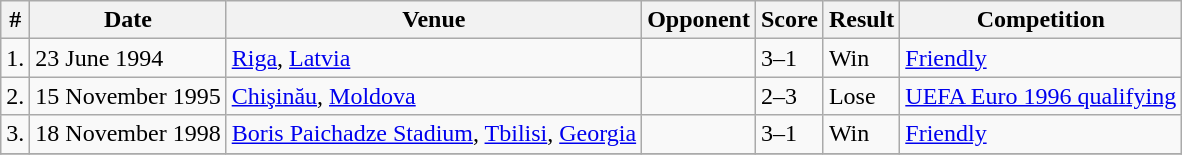<table class="wikitable">
<tr>
<th>#</th>
<th>Date</th>
<th>Venue</th>
<th>Opponent</th>
<th>Score</th>
<th>Result</th>
<th>Competition</th>
</tr>
<tr>
<td>1.</td>
<td>23 June 1994</td>
<td><a href='#'>Riga</a>, <a href='#'>Latvia</a></td>
<td></td>
<td>3–1</td>
<td>Win</td>
<td><a href='#'>Friendly</a></td>
</tr>
<tr>
<td>2.</td>
<td>15 November 1995</td>
<td><a href='#'>Chişinău</a>, <a href='#'>Moldova</a></td>
<td></td>
<td>2–3</td>
<td>Lose</td>
<td><a href='#'>UEFA Euro 1996 qualifying</a></td>
</tr>
<tr>
<td>3.</td>
<td>18 November 1998</td>
<td><a href='#'>Boris Paichadze Stadium</a>, <a href='#'>Tbilisi</a>, <a href='#'>Georgia</a></td>
<td></td>
<td>3–1</td>
<td>Win</td>
<td><a href='#'>Friendly</a></td>
</tr>
<tr>
</tr>
</table>
